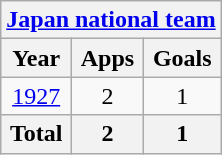<table class="wikitable" style="text-align:center">
<tr>
<th colspan=3><a href='#'>Japan national team</a></th>
</tr>
<tr>
<th>Year</th>
<th>Apps</th>
<th>Goals</th>
</tr>
<tr>
<td><a href='#'>1927</a></td>
<td>2</td>
<td>1</td>
</tr>
<tr>
<th>Total</th>
<th>2</th>
<th>1</th>
</tr>
</table>
